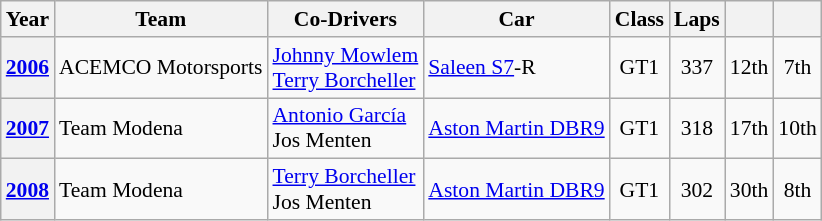<table class="wikitable" style="text-align:center; font-size:90%">
<tr>
<th>Year</th>
<th>Team</th>
<th>Co-Drivers</th>
<th>Car</th>
<th>Class</th>
<th>Laps</th>
<th></th>
<th></th>
</tr>
<tr>
<th><a href='#'>2006</a></th>
<td align="left" nowrap> ACEMCO Motorsports</td>
<td align="left" nowrap> <a href='#'>Johnny Mowlem</a><br> <a href='#'>Terry Borcheller</a></td>
<td align="left" nowrap><a href='#'>Saleen S7</a>-R</td>
<td>GT1</td>
<td>337</td>
<td>12th</td>
<td>7th</td>
</tr>
<tr>
<th><a href='#'>2007</a></th>
<td align="left" nowrap> Team Modena</td>
<td align="left" nowrap> <a href='#'>Antonio García</a><br> Jos Menten</td>
<td align="left" nowrap><a href='#'>Aston Martin DBR9</a></td>
<td>GT1</td>
<td>318</td>
<td>17th</td>
<td>10th</td>
</tr>
<tr>
<th><a href='#'>2008</a></th>
<td align="left" nowrap> Team Modena</td>
<td align="left" nowrap> <a href='#'>Terry Borcheller</a><br> Jos Menten</td>
<td align="left" nowrap><a href='#'>Aston Martin DBR9</a></td>
<td>GT1</td>
<td>302</td>
<td>30th</td>
<td>8th</td>
</tr>
</table>
